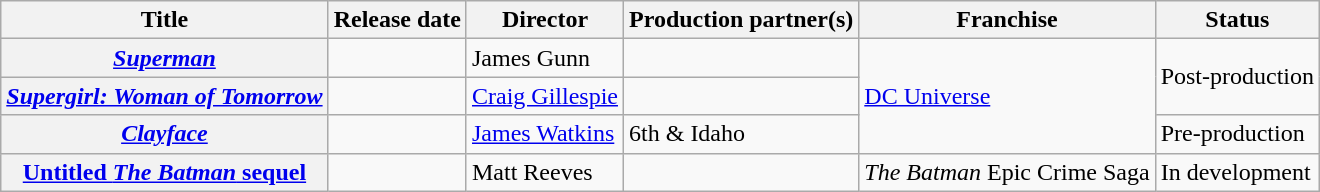<table class="wikitable plainrowheaders unsortable defaultcenter col1left col2left col4left">
<tr>
<th scope="col">Title</th>
<th scope="col">Release date</th>
<th scope="col">Director</th>
<th scope="col">Production partner(s)</th>
<th scope="col">Franchise</th>
<th scope="col">Status</th>
</tr>
<tr>
<th scope="row"><em><a href='#'>Superman</a></em></th>
<td></td>
<td>James Gunn</td>
<td></td>
<td rowspan="3"><a href='#'>DC Universe</a></td>
<td rowspan="2">Post-production</td>
</tr>
<tr>
<th scope="row"><em><a href='#'>Supergirl: Woman of Tomorrow</a></em></th>
<td></td>
<td><a href='#'>Craig Gillespie</a></td>
<td></td>
</tr>
<tr>
<th scope="row"><em><a href='#'>Clayface</a></em></th>
<td></td>
<td><a href='#'>James Watkins</a></td>
<td>6th & Idaho</td>
<td>Pre-production</td>
</tr>
<tr>
<th scope="row"><a href='#'>Untitled <em>The Batman</em> sequel</a></th>
<td></td>
<td>Matt Reeves</td>
<td></td>
<td><em>The Batman</em> Epic Crime Saga</td>
<td>In development<br></td>
</tr>
</table>
